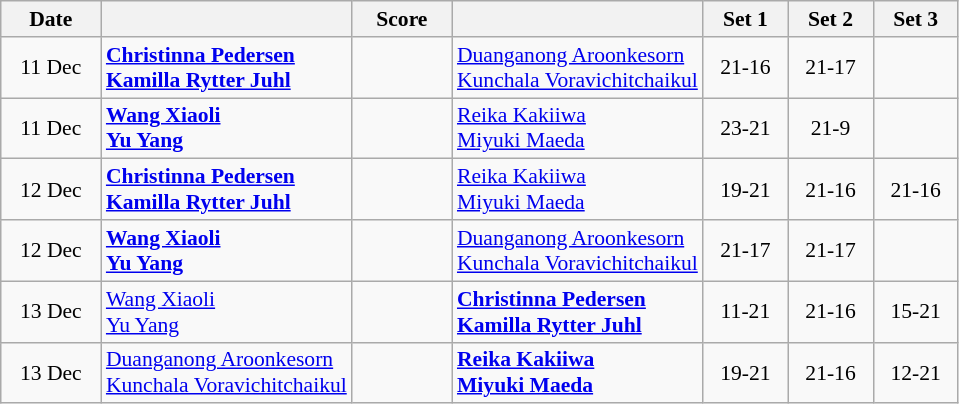<table class="wikitable" style="text-align: center; font-size:90% ">
<tr>
<th width="60">Date</th>
<th align="right" width="150"></th>
<th width="60">Score</th>
<th align="left" width="150"></th>
<th width="50">Set 1</th>
<th width="50">Set 2</th>
<th width="50">Set 3</th>
</tr>
<tr>
<td>11 Dec</td>
<td align=left><strong> <a href='#'>Christinna Pedersen</a><br> <a href='#'>Kamilla Rytter Juhl</a></strong></td>
<td align=center></td>
<td align=left Nowrap> <a href='#'>Duanganong Aroonkesorn</a><br> <a href='#'>Kunchala Voravichitchaikul</a></td>
<td>21-16</td>
<td>21-17</td>
<td></td>
</tr>
<tr>
<td>11 Dec</td>
<td align=left><strong> <a href='#'>Wang Xiaoli</a><br> <a href='#'>Yu Yang</a></strong></td>
<td align=center></td>
<td align=left> <a href='#'>Reika Kakiiwa</a><br> <a href='#'>Miyuki Maeda</a></td>
<td>23-21</td>
<td>21-9</td>
<td></td>
</tr>
<tr>
<td>12 Dec</td>
<td align=left><strong> <a href='#'>Christinna Pedersen</a><br> <a href='#'>Kamilla Rytter Juhl</a></strong></td>
<td align=center></td>
<td align=left> <a href='#'>Reika Kakiiwa</a><br> <a href='#'>Miyuki Maeda</a></td>
<td>19-21</td>
<td>21-16</td>
<td>21-16</td>
</tr>
<tr>
<td>12 Dec</td>
<td align=left><strong> <a href='#'>Wang Xiaoli</a><br> <a href='#'>Yu Yang</a></strong></td>
<td align=center></td>
<td align=left Nowrap> <a href='#'>Duanganong Aroonkesorn</a><br> <a href='#'>Kunchala Voravichitchaikul</a></td>
<td>21-17</td>
<td>21-17</td>
<td></td>
</tr>
<tr>
<td>13 Dec</td>
<td align=left> <a href='#'>Wang Xiaoli</a><br> <a href='#'>Yu Yang</a></td>
<td align=center></td>
<td align=left><strong> <a href='#'>Christinna Pedersen</a><br> <a href='#'>Kamilla Rytter Juhl</a></strong></td>
<td>11-21</td>
<td>21-16</td>
<td>15-21</td>
</tr>
<tr>
<td>13 Dec</td>
<td align=left Nowrap> <a href='#'>Duanganong Aroonkesorn</a><br> <a href='#'>Kunchala Voravichitchaikul</a></td>
<td align=center></td>
<td align=left><strong> <a href='#'>Reika Kakiiwa</a><br> <a href='#'>Miyuki Maeda</a></strong></td>
<td>19-21</td>
<td>21-16</td>
<td>12-21</td>
</tr>
</table>
